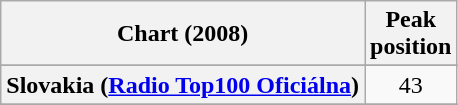<table class="wikitable sortable plainrowheaders" style="text-align:center">
<tr>
<th scope="col">Chart (2008)</th>
<th scope="col">Peak<br>position</th>
</tr>
<tr>
</tr>
<tr>
</tr>
<tr>
<th scope="row">Slovakia (<a href='#'>Radio Top100 Oficiálna</a>)</th>
<td>43</td>
</tr>
<tr>
</tr>
<tr>
</tr>
<tr>
</tr>
</table>
